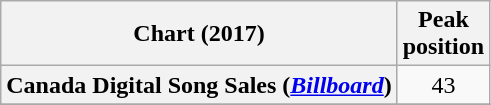<table class="wikitable sortable plainrowheaders">
<tr>
<th>Chart (2017)</th>
<th>Peak<br>position</th>
</tr>
<tr>
<th scope="row">Canada Digital Song Sales (<em><a href='#'>Billboard</a></em>)</th>
<td style="text-align:center;">43</td>
</tr>
<tr>
</tr>
<tr>
</tr>
<tr>
</tr>
</table>
